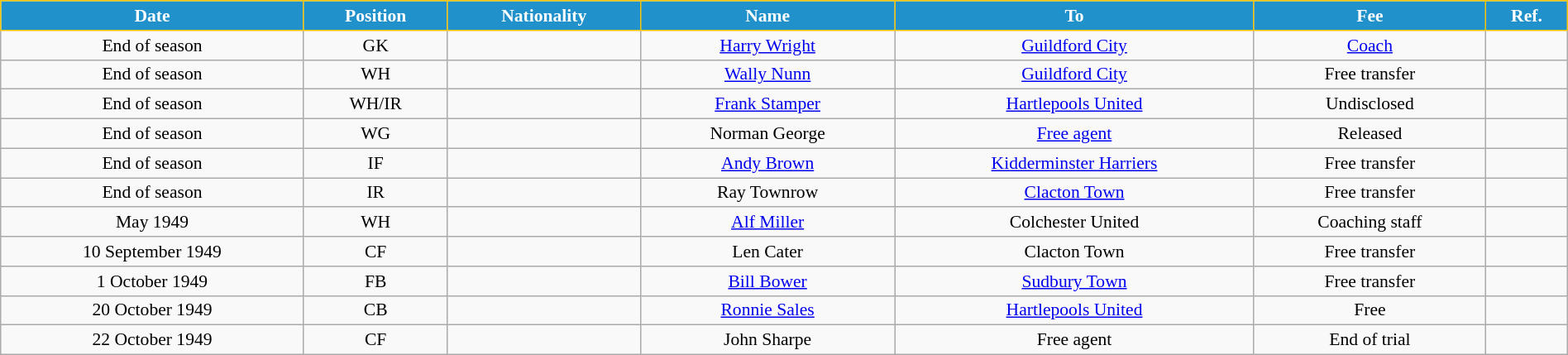<table class="wikitable" style="text-align:center; font-size:90%; width:100%;">
<tr>
<th style="background:#2191CC; color:white; border:1px solid #F7C408; text-align:center;">Date</th>
<th style="background:#2191CC; color:white; border:1px solid #F7C408; text-align:center;">Position</th>
<th style="background:#2191CC; color:white; border:1px solid #F7C408; text-align:center;">Nationality</th>
<th style="background:#2191CC; color:white; border:1px solid #F7C408; text-align:center;">Name</th>
<th style="background:#2191CC; color:white; border:1px solid #F7C408; text-align:center;">To</th>
<th style="background:#2191CC; color:white; border:1px solid #F7C408; text-align:center;">Fee</th>
<th style="background:#2191CC; color:white; border:1px solid #F7C408; text-align:center;">Ref.</th>
</tr>
<tr>
<td>End of season</td>
<td>GK</td>
<td></td>
<td><a href='#'>Harry Wright</a></td>
<td> <a href='#'>Guildford City</a></td>
<td><a href='#'>Coach</a></td>
<td></td>
</tr>
<tr>
<td>End of season</td>
<td>WH</td>
<td></td>
<td><a href='#'>Wally Nunn</a></td>
<td> <a href='#'>Guildford City</a></td>
<td>Free transfer</td>
<td></td>
</tr>
<tr>
<td>End of season</td>
<td>WH/IR</td>
<td></td>
<td><a href='#'>Frank Stamper</a></td>
<td> <a href='#'>Hartlepools United</a></td>
<td>Undisclosed</td>
<td></td>
</tr>
<tr>
<td>End of season</td>
<td>WG</td>
<td></td>
<td>Norman George</td>
<td><a href='#'>Free agent</a></td>
<td>Released</td>
<td></td>
</tr>
<tr>
<td>End of season</td>
<td>IF</td>
<td></td>
<td><a href='#'>Andy Brown</a></td>
<td> <a href='#'>Kidderminster Harriers</a></td>
<td>Free transfer</td>
<td></td>
</tr>
<tr>
<td>End of season</td>
<td>IR</td>
<td></td>
<td>Ray Townrow</td>
<td> <a href='#'>Clacton Town</a></td>
<td>Free transfer</td>
<td></td>
</tr>
<tr>
<td>May 1949</td>
<td>WH</td>
<td></td>
<td><a href='#'>Alf Miller</a></td>
<td> Colchester United</td>
<td>Coaching staff</td>
<td></td>
</tr>
<tr>
<td>10 September 1949</td>
<td>CF</td>
<td></td>
<td>Len Cater</td>
<td> Clacton Town</td>
<td>Free transfer</td>
<td></td>
</tr>
<tr>
<td>1 October 1949</td>
<td>FB</td>
<td></td>
<td><a href='#'>Bill Bower</a></td>
<td> <a href='#'>Sudbury Town</a></td>
<td>Free transfer</td>
<td></td>
</tr>
<tr>
<td>20 October 1949</td>
<td>CB</td>
<td></td>
<td><a href='#'>Ronnie Sales</a></td>
<td> <a href='#'>Hartlepools United</a></td>
<td>Free</td>
<td></td>
</tr>
<tr>
<td>22 October 1949</td>
<td>CF</td>
<td></td>
<td>John Sharpe</td>
<td>Free agent</td>
<td>End of trial</td>
<td></td>
</tr>
</table>
